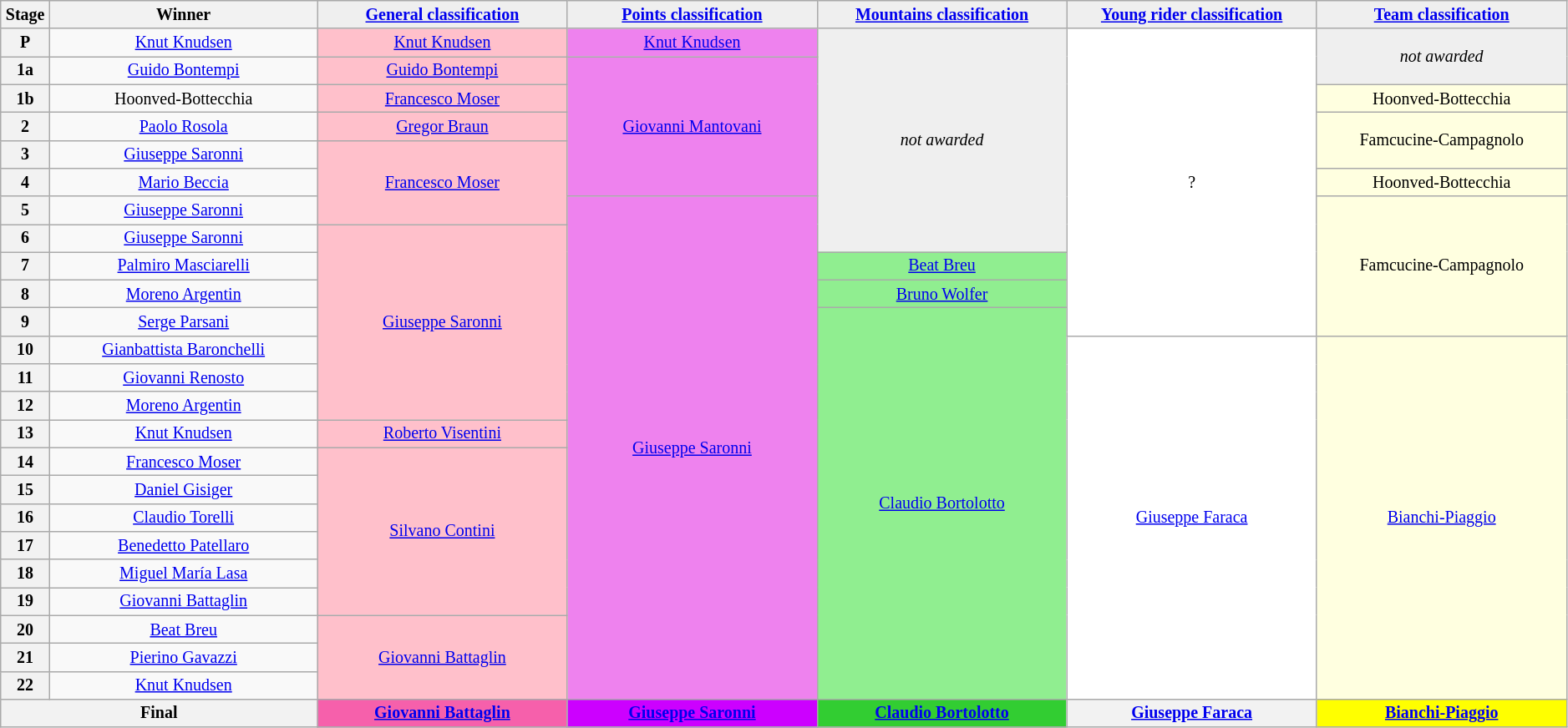<table class="wikitable" style="text-align: center; font-size:smaller;">
<tr style="background:#efefef;">
<th style="width:1%;">Stage</th>
<th style="width:15%;">Winner</th>
<th style="background:#efefef; width:14%;"><a href='#'>General classification</a><br></th>
<th style="background:#efefef; width:14%;"><a href='#'>Points classification</a><br></th>
<th style="background:#efefef; width:14%;"><a href='#'>Mountains classification</a><br></th>
<th style="background:#efefef; width:14%;"><a href='#'>Young rider classification</a></th>
<th style="background:#efefef; width:14%;"><a href='#'>Team classification</a></th>
</tr>
<tr>
<th>P</th>
<td><a href='#'>Knut Knudsen</a></td>
<td style="background:pink;" rowspan="1"><a href='#'>Knut Knudsen</a></td>
<td style="background:violet;" rowspan="1"><a href='#'>Knut Knudsen</a></td>
<td style="background:#EFEFEF;" rowspan="8"><em>not awarded</em></td>
<td style="background:white;" rowspan="11">?</td>
<td style="background:#EFEFEF;" rowspan="2"><em>not awarded</em></td>
</tr>
<tr>
<th>1a</th>
<td><a href='#'>Guido Bontempi</a></td>
<td style="background:pink;" rowspan="1"><a href='#'>Guido Bontempi</a></td>
<td style="background:violet;" rowspan="5"><a href='#'>Giovanni Mantovani</a></td>
</tr>
<tr>
<th>1b</th>
<td>Hoonved-Bottecchia</td>
<td style="background:pink;" rowspan="1"><a href='#'>Francesco Moser</a></td>
<td style="background:lightyellow;" rowspan="1">Hoonved-Bottecchia</td>
</tr>
<tr>
<th>2</th>
<td><a href='#'>Paolo Rosola</a></td>
<td style="background:pink;" rowspan="1"><a href='#'>Gregor Braun</a></td>
<td style="background:lightyellow;" rowspan="2">Famcucine-Campagnolo</td>
</tr>
<tr>
<th>3</th>
<td><a href='#'>Giuseppe Saronni</a></td>
<td style="background:pink;" rowspan="3"><a href='#'>Francesco Moser</a></td>
</tr>
<tr>
<th>4</th>
<td><a href='#'>Mario Beccia</a></td>
<td style="background:lightyellow;" rowspan="1">Hoonved-Bottecchia</td>
</tr>
<tr>
<th>5</th>
<td><a href='#'>Giuseppe Saronni</a></td>
<td style="background:violet;" rowspan="18"><a href='#'>Giuseppe Saronni</a></td>
<td style="background:lightyellow;" rowspan="5">Famcucine-Campagnolo</td>
</tr>
<tr>
<th>6</th>
<td><a href='#'>Giuseppe Saronni</a></td>
<td style="background:pink;" rowspan="7"><a href='#'>Giuseppe Saronni</a></td>
</tr>
<tr>
<th>7</th>
<td><a href='#'>Palmiro Masciarelli</a></td>
<td style="background:lightgreen;" rowspan="1"><a href='#'>Beat Breu</a></td>
</tr>
<tr>
<th>8</th>
<td><a href='#'>Moreno Argentin</a></td>
<td style="background:lightgreen;" rowspan="1"><a href='#'>Bruno Wolfer</a></td>
</tr>
<tr>
<th>9</th>
<td><a href='#'>Serge Parsani</a></td>
<td style="background:lightgreen;" rowspan="14"><a href='#'>Claudio Bortolotto</a></td>
</tr>
<tr>
<th>10</th>
<td><a href='#'>Gianbattista Baronchelli</a></td>
<td style="background:white;" rowspan="13"><a href='#'>Giuseppe Faraca</a></td>
<td style="background:lightyellow;" rowspan="13"><a href='#'>Bianchi-Piaggio</a></td>
</tr>
<tr>
<th>11</th>
<td><a href='#'>Giovanni Renosto</a></td>
</tr>
<tr>
<th>12</th>
<td><a href='#'>Moreno Argentin</a></td>
</tr>
<tr>
<th>13</th>
<td><a href='#'>Knut Knudsen</a></td>
<td style="background:pink;" rowspan="1"><a href='#'>Roberto Visentini</a></td>
</tr>
<tr>
<th>14</th>
<td><a href='#'>Francesco Moser</a></td>
<td style="background:pink;" rowspan="6"><a href='#'>Silvano Contini</a></td>
</tr>
<tr>
<th>15</th>
<td><a href='#'>Daniel Gisiger</a></td>
</tr>
<tr>
<th>16</th>
<td><a href='#'>Claudio Torelli</a></td>
</tr>
<tr>
<th>17</th>
<td><a href='#'>Benedetto Patellaro</a></td>
</tr>
<tr>
<th>18</th>
<td><a href='#'>Miguel María Lasa</a></td>
</tr>
<tr>
<th>19</th>
<td><a href='#'>Giovanni Battaglin</a></td>
</tr>
<tr>
<th>20</th>
<td><a href='#'>Beat Breu</a></td>
<td style="background:pink;" rowspan="3"><a href='#'>Giovanni Battaglin</a></td>
</tr>
<tr>
<th>21</th>
<td><a href='#'>Pierino Gavazzi</a></td>
</tr>
<tr>
<th>22</th>
<td><a href='#'>Knut Knudsen</a></td>
</tr>
<tr>
<th colspan=2><strong>Final</strong></th>
<th style="background:#F660AB;"><strong><a href='#'>Giovanni Battaglin</a></strong></th>
<th style="background:#c0f;"><strong><a href='#'>Giuseppe Saronni</a></strong></th>
<th style="background:#32CD32;"><strong><a href='#'>Claudio Bortolotto</a></strong></th>
<th style="background:offwhite;"><strong><a href='#'>Giuseppe Faraca</a></strong></th>
<th style="background:yellow;"><strong><a href='#'>Bianchi-Piaggio</a></strong></th>
</tr>
</table>
